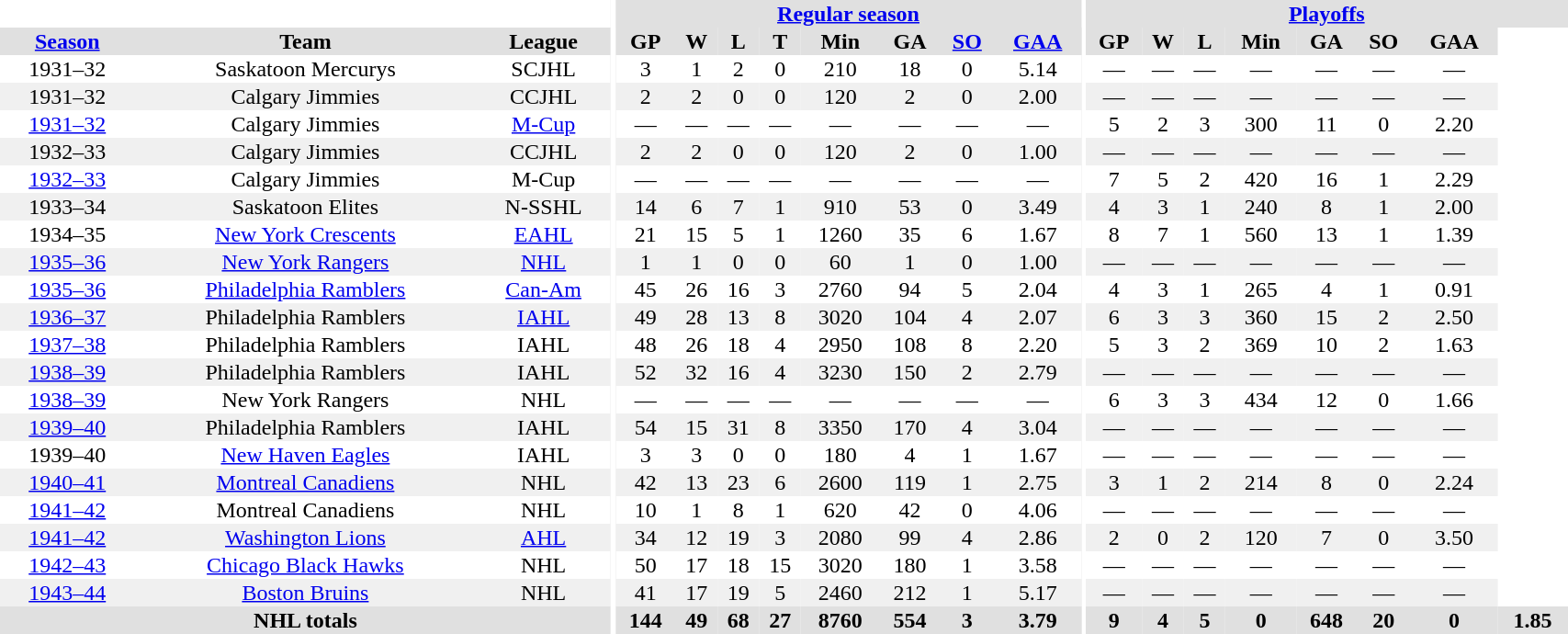<table border="0" cellpadding="1" cellspacing="0" style="width:90%; text-align:center;">
<tr bgcolor="#e0e0e0">
<th colspan="3" bgcolor="#ffffff"></th>
<th rowspan="99" bgcolor="#ffffff"></th>
<th colspan="8" bgcolor="#e0e0e0"><a href='#'>Regular season</a></th>
<th rowspan="99" bgcolor="#ffffff"></th>
<th colspan="87" bgcolor="#e0e0e0"><a href='#'>Playoffs</a></th>
</tr>
<tr bgcolor="#e0e0e0">
<th><a href='#'>Season</a></th>
<th>Team</th>
<th>League</th>
<th>GP</th>
<th>W</th>
<th>L</th>
<th>T</th>
<th>Min</th>
<th>GA</th>
<th><a href='#'>SO</a></th>
<th><a href='#'>GAA</a></th>
<th>GP</th>
<th>W</th>
<th>L</th>
<th>Min</th>
<th>GA</th>
<th>SO</th>
<th>GAA</th>
</tr>
<tr>
<td>1931–32</td>
<td>Saskatoon Mercurys</td>
<td>SCJHL</td>
<td>3</td>
<td>1</td>
<td>2</td>
<td>0</td>
<td>210</td>
<td>18</td>
<td>0</td>
<td>5.14</td>
<td>—</td>
<td>—</td>
<td>—</td>
<td>—</td>
<td>—</td>
<td>—</td>
<td>—</td>
</tr>
<tr bgcolor="#f0f0f0">
<td>1931–32</td>
<td>Calgary Jimmies</td>
<td>CCJHL</td>
<td>2</td>
<td>2</td>
<td>0</td>
<td>0</td>
<td>120</td>
<td>2</td>
<td>0</td>
<td>2.00</td>
<td>—</td>
<td>—</td>
<td>—</td>
<td>—</td>
<td>—</td>
<td>—</td>
<td>—</td>
</tr>
<tr>
<td><a href='#'>1931–32</a></td>
<td>Calgary Jimmies</td>
<td><a href='#'>M-Cup</a></td>
<td>—</td>
<td>—</td>
<td>—</td>
<td>—</td>
<td>—</td>
<td>—</td>
<td>—</td>
<td>—</td>
<td>5</td>
<td>2</td>
<td>3</td>
<td>300</td>
<td>11</td>
<td>0</td>
<td>2.20</td>
</tr>
<tr bgcolor="#f0f0f0">
<td>1932–33</td>
<td>Calgary Jimmies</td>
<td>CCJHL</td>
<td>2</td>
<td>2</td>
<td>0</td>
<td>0</td>
<td>120</td>
<td>2</td>
<td>0</td>
<td>1.00</td>
<td>—</td>
<td>—</td>
<td>—</td>
<td>—</td>
<td>—</td>
<td>—</td>
<td>—</td>
</tr>
<tr>
<td><a href='#'>1932–33</a></td>
<td>Calgary Jimmies</td>
<td>M-Cup</td>
<td>—</td>
<td>—</td>
<td>—</td>
<td>—</td>
<td>—</td>
<td>—</td>
<td>—</td>
<td>—</td>
<td>7</td>
<td>5</td>
<td>2</td>
<td>420</td>
<td>16</td>
<td>1</td>
<td>2.29</td>
</tr>
<tr bgcolor="#f0f0f0">
<td>1933–34</td>
<td>Saskatoon Elites</td>
<td>N-SSHL</td>
<td>14</td>
<td>6</td>
<td>7</td>
<td>1</td>
<td>910</td>
<td>53</td>
<td>0</td>
<td>3.49</td>
<td>4</td>
<td>3</td>
<td>1</td>
<td>240</td>
<td>8</td>
<td>1</td>
<td>2.00</td>
</tr>
<tr>
<td>1934–35</td>
<td><a href='#'>New York Crescents</a></td>
<td><a href='#'>EAHL</a></td>
<td>21</td>
<td>15</td>
<td>5</td>
<td>1</td>
<td>1260</td>
<td>35</td>
<td>6</td>
<td>1.67</td>
<td>8</td>
<td>7</td>
<td>1</td>
<td>560</td>
<td>13</td>
<td>1</td>
<td>1.39</td>
</tr>
<tr bgcolor="#f0f0f0">
<td><a href='#'>1935–36</a></td>
<td><a href='#'>New York Rangers</a></td>
<td><a href='#'>NHL</a></td>
<td>1</td>
<td>1</td>
<td>0</td>
<td>0</td>
<td>60</td>
<td>1</td>
<td>0</td>
<td>1.00</td>
<td>—</td>
<td>—</td>
<td>—</td>
<td>—</td>
<td>—</td>
<td>—</td>
<td>—</td>
</tr>
<tr>
<td><a href='#'>1935–36</a></td>
<td><a href='#'>Philadelphia Ramblers</a></td>
<td><a href='#'>Can-Am</a></td>
<td>45</td>
<td>26</td>
<td>16</td>
<td>3</td>
<td>2760</td>
<td>94</td>
<td>5</td>
<td>2.04</td>
<td>4</td>
<td>3</td>
<td>1</td>
<td>265</td>
<td>4</td>
<td>1</td>
<td>0.91</td>
</tr>
<tr bgcolor="#f0f0f0">
<td><a href='#'>1936–37</a></td>
<td>Philadelphia Ramblers</td>
<td><a href='#'>IAHL</a></td>
<td>49</td>
<td>28</td>
<td>13</td>
<td>8</td>
<td>3020</td>
<td>104</td>
<td>4</td>
<td>2.07</td>
<td>6</td>
<td>3</td>
<td>3</td>
<td>360</td>
<td>15</td>
<td>2</td>
<td>2.50</td>
</tr>
<tr>
<td><a href='#'>1937–38</a></td>
<td>Philadelphia Ramblers</td>
<td>IAHL</td>
<td>48</td>
<td>26</td>
<td>18</td>
<td>4</td>
<td>2950</td>
<td>108</td>
<td>8</td>
<td>2.20</td>
<td>5</td>
<td>3</td>
<td>2</td>
<td>369</td>
<td>10</td>
<td>2</td>
<td>1.63</td>
</tr>
<tr bgcolor="#f0f0f0">
<td><a href='#'>1938–39</a></td>
<td>Philadelphia Ramblers</td>
<td>IAHL</td>
<td>52</td>
<td>32</td>
<td>16</td>
<td>4</td>
<td>3230</td>
<td>150</td>
<td>2</td>
<td>2.79</td>
<td>—</td>
<td>—</td>
<td>—</td>
<td>—</td>
<td>—</td>
<td>—</td>
<td>—</td>
</tr>
<tr>
<td><a href='#'>1938–39</a></td>
<td>New York Rangers</td>
<td>NHL</td>
<td>—</td>
<td>—</td>
<td>—</td>
<td>—</td>
<td>—</td>
<td>—</td>
<td>—</td>
<td>—</td>
<td>6</td>
<td>3</td>
<td>3</td>
<td>434</td>
<td>12</td>
<td>0</td>
<td>1.66</td>
</tr>
<tr bgcolor="#f0f0f0">
<td><a href='#'>1939–40</a></td>
<td>Philadelphia Ramblers</td>
<td>IAHL</td>
<td>54</td>
<td>15</td>
<td>31</td>
<td>8</td>
<td>3350</td>
<td>170</td>
<td>4</td>
<td>3.04</td>
<td>—</td>
<td>—</td>
<td>—</td>
<td>—</td>
<td>—</td>
<td>—</td>
<td>—</td>
</tr>
<tr>
<td>1939–40</td>
<td><a href='#'>New Haven Eagles</a></td>
<td>IAHL</td>
<td>3</td>
<td>3</td>
<td>0</td>
<td>0</td>
<td>180</td>
<td>4</td>
<td>1</td>
<td>1.67</td>
<td>—</td>
<td>—</td>
<td>—</td>
<td>—</td>
<td>—</td>
<td>—</td>
<td>—</td>
</tr>
<tr bgcolor="#f0f0f0">
<td><a href='#'>1940–41</a></td>
<td><a href='#'>Montreal Canadiens</a></td>
<td>NHL</td>
<td>42</td>
<td>13</td>
<td>23</td>
<td>6</td>
<td>2600</td>
<td>119</td>
<td>1</td>
<td>2.75</td>
<td>3</td>
<td>1</td>
<td>2</td>
<td>214</td>
<td>8</td>
<td>0</td>
<td>2.24</td>
</tr>
<tr>
<td><a href='#'>1941–42</a></td>
<td>Montreal Canadiens</td>
<td>NHL</td>
<td>10</td>
<td>1</td>
<td>8</td>
<td>1</td>
<td>620</td>
<td>42</td>
<td>0</td>
<td>4.06</td>
<td>—</td>
<td>—</td>
<td>—</td>
<td>—</td>
<td>—</td>
<td>—</td>
<td>—</td>
</tr>
<tr bgcolor="#f0f0f0">
<td><a href='#'>1941–42</a></td>
<td><a href='#'>Washington Lions</a></td>
<td><a href='#'>AHL</a></td>
<td>34</td>
<td>12</td>
<td>19</td>
<td>3</td>
<td>2080</td>
<td>99</td>
<td>4</td>
<td>2.86</td>
<td>2</td>
<td>0</td>
<td>2</td>
<td>120</td>
<td>7</td>
<td>0</td>
<td>3.50</td>
</tr>
<tr>
<td><a href='#'>1942–43</a></td>
<td><a href='#'>Chicago Black Hawks</a></td>
<td>NHL</td>
<td>50</td>
<td>17</td>
<td>18</td>
<td>15</td>
<td>3020</td>
<td>180</td>
<td>1</td>
<td>3.58</td>
<td>—</td>
<td>—</td>
<td>—</td>
<td>—</td>
<td>—</td>
<td>—</td>
<td>—</td>
</tr>
<tr bgcolor="#f0f0f0">
<td><a href='#'>1943–44</a></td>
<td><a href='#'>Boston Bruins</a></td>
<td>NHL</td>
<td>41</td>
<td>17</td>
<td>19</td>
<td>5</td>
<td>2460</td>
<td>212</td>
<td>1</td>
<td>5.17</td>
<td>—</td>
<td>—</td>
<td>—</td>
<td>—</td>
<td>—</td>
<td>—</td>
<td>—</td>
</tr>
<tr bgcolor="#e0e0e0">
<th colspan="3">NHL totals</th>
<th>144</th>
<th>49</th>
<th>68</th>
<th>27</th>
<th>8760</th>
<th>554</th>
<th>3</th>
<th>3.79</th>
<th>9</th>
<th>4</th>
<th>5</th>
<th>0</th>
<th>648</th>
<th>20</th>
<th>0</th>
<th>1.85</th>
</tr>
</table>
